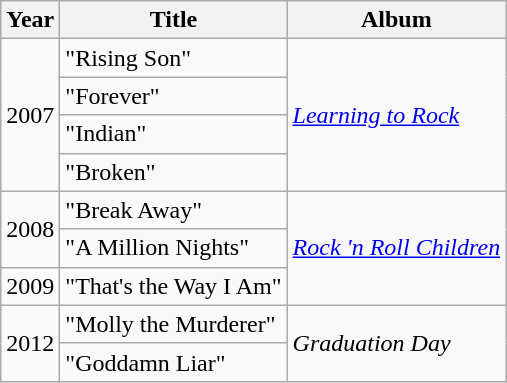<table class="wikitable">
<tr>
<th>Year</th>
<th>Title</th>
<th>Album</th>
</tr>
<tr>
<td rowspan="4">2007</td>
<td>"Rising Son"</td>
<td rowspan="4"><em><a href='#'>Learning to Rock</a></em></td>
</tr>
<tr>
<td>"Forever"</td>
</tr>
<tr>
<td>"Indian"</td>
</tr>
<tr>
<td>"Broken"</td>
</tr>
<tr>
<td rowspan="2">2008</td>
<td>"Break Away"</td>
<td rowspan="3"><em><a href='#'>Rock 'n Roll Children</a></em></td>
</tr>
<tr>
<td>"A Million Nights"</td>
</tr>
<tr>
<td>2009</td>
<td>"That's the Way I Am"</td>
</tr>
<tr>
<td rowspan="2">2012</td>
<td>"Molly the Murderer"</td>
<td rowspan="2"><em>Graduation Day</em></td>
</tr>
<tr>
<td>"Goddamn Liar"</td>
</tr>
</table>
